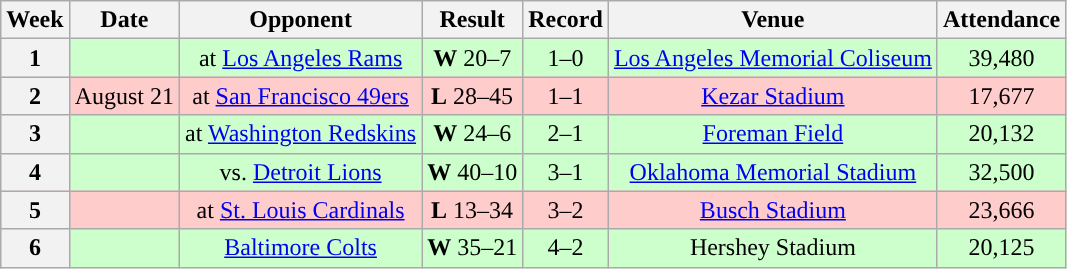<table class="wikitable" style="text-align:center">
<tr>
<th>Week</th>
<th>Date</th>
<th>Opponent</th>
<th>Result</th>
<th>Record</th>
<th>Venue</th>
<th>Attendance</th>
</tr>
<tr style="background:#cfc">
<th>1</th>
<td></td>
<td>at <a href='#'>Los Angeles Rams</a></td>
<td><strong>W</strong> 20–7</td>
<td>1–0</td>
<td><a href='#'>Los Angeles Memorial Coliseum</a></td>
<td>39,480</td>
</tr>
<tr style="background:#fcc">
<th>2</th>
<td>August 21</td>
<td>at <a href='#'>San Francisco 49ers</a></td>
<td><strong>L</strong> 28–45</td>
<td>1–1</td>
<td><a href='#'>Kezar Stadium</a></td>
<td>17,677</td>
</tr>
<tr style="background:#cfc">
<th>3</th>
<td></td>
<td>at <a href='#'>Washington Redskins</a></td>
<td><strong>W</strong> 24–6</td>
<td>2–1</td>
<td><a href='#'>Foreman Field</a></td>
<td>20,132</td>
</tr>
<tr style="background:#cfc">
<th>4</th>
<td></td>
<td>vs. <a href='#'>Detroit Lions</a></td>
<td><strong>W</strong> 40–10</td>
<td>3–1</td>
<td><a href='#'>Oklahoma Memorial Stadium</a></td>
<td>32,500</td>
</tr>
<tr style="background:#fcc">
<th>5</th>
<td></td>
<td>at <a href='#'>St. Louis Cardinals</a></td>
<td><strong>L</strong> 13–34</td>
<td>3–2</td>
<td><a href='#'>Busch Stadium</a></td>
<td>23,666</td>
</tr>
<tr style="background:#cfc">
<th>6</th>
<td></td>
<td><a href='#'>Baltimore Colts</a></td>
<td><strong>W</strong> 35–21</td>
<td>4–2</td>
<td>Hershey Stadium</td>
<td>20,125</td>
</tr>
</table>
